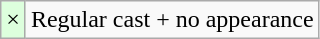<table class="wikitable">
<tr>
<td style="background:#dfd;">×</td>
<td>Regular cast + no appearance</td>
</tr>
</table>
